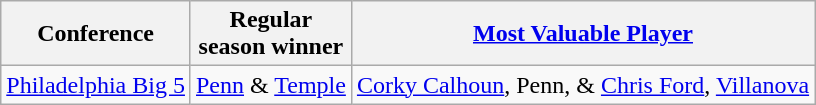<table class="wikitable" style="text-align:center;">
<tr>
<th>Conference</th>
<th>Regular <br> season winner</th>
<th><a href='#'>Most Valuable Player</a></th>
</tr>
<tr>
<td><a href='#'>Philadelphia Big 5</a></td>
<td><a href='#'>Penn</a> & <a href='#'>Temple</a></td>
<td><a href='#'>Corky Calhoun</a>, Penn, & <a href='#'>Chris Ford</a>, <a href='#'>Villanova</a></td>
</tr>
</table>
